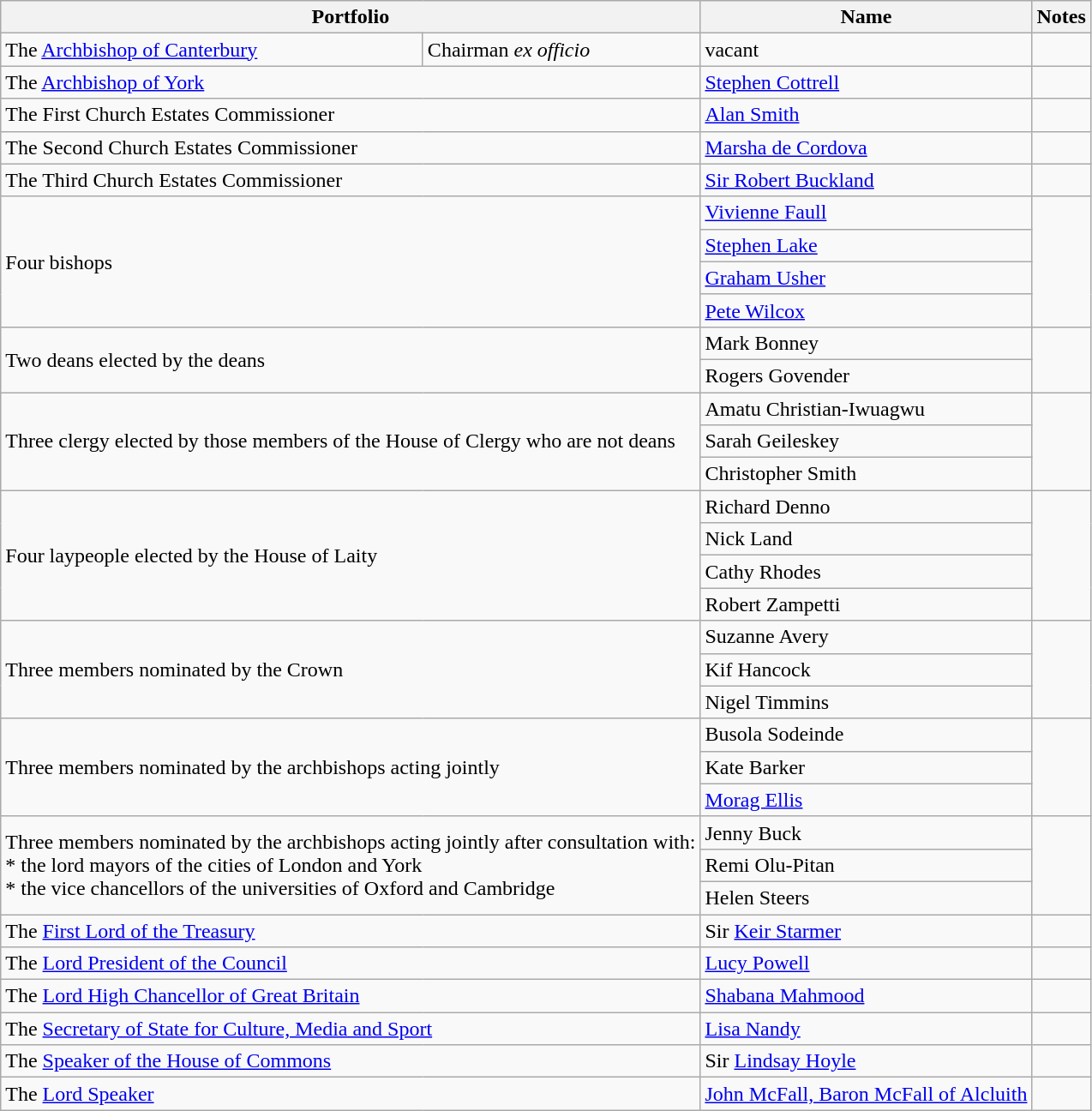<table class="wikitable">
<tr>
<th colspan="2">Portfolio</th>
<th>Name</th>
<th>Notes</th>
</tr>
<tr>
<td>The <a href='#'>Archbishop of Canterbury</a></td>
<td>Chairman <em>ex officio</em></td>
<td>vacant</td>
<td></td>
</tr>
<tr>
<td colspan="2">The <a href='#'>Archbishop of York</a></td>
<td><a href='#'>Stephen Cottrell</a></td>
<td></td>
</tr>
<tr>
<td colspan="2">The First Church Estates Commissioner</td>
<td><a href='#'>Alan Smith</a></td>
<td></td>
</tr>
<tr>
<td colspan="2">The Second Church Estates Commissioner</td>
<td><a href='#'>Marsha de Cordova</a></td>
<td></td>
</tr>
<tr>
<td colspan="2">The Third Church Estates Commissioner</td>
<td><a href='#'>Sir Robert Buckland</a></td>
<td></td>
</tr>
<tr>
<td colspan="2" rowspan="4">Four bishops</td>
<td><a href='#'>Vivienne Faull</a></td>
<td rowspan="4"></td>
</tr>
<tr>
<td><a href='#'>Stephen Lake</a></td>
</tr>
<tr>
<td><a href='#'>Graham Usher</a></td>
</tr>
<tr>
<td><a href='#'>Pete Wilcox</a></td>
</tr>
<tr>
<td colspan="2" rowspan="2">Two deans elected by the deans</td>
<td>Mark Bonney</td>
<td rowspan="2"></td>
</tr>
<tr>
<td>Rogers Govender</td>
</tr>
<tr>
<td colspan="2" rowspan="3">Three clergy elected by those members of the House of Clergy who are not deans</td>
<td>Amatu Christian-Iwuagwu</td>
<td rowspan="3"></td>
</tr>
<tr>
<td>Sarah Geileskey</td>
</tr>
<tr>
<td>Christopher Smith</td>
</tr>
<tr>
<td colspan="2" rowspan="4">Four laypeople elected by the House of Laity</td>
<td>Richard Denno</td>
<td rowspan="4"></td>
</tr>
<tr>
<td>Nick Land</td>
</tr>
<tr>
<td>Cathy Rhodes</td>
</tr>
<tr>
<td>Robert Zampetti</td>
</tr>
<tr>
<td colspan="2" rowspan="3">Three members nominated by the Crown</td>
<td>Suzanne Avery</td>
<td rowspan="3"></td>
</tr>
<tr>
<td>Kif Hancock</td>
</tr>
<tr>
<td>Nigel Timmins</td>
</tr>
<tr>
<td colspan="2" rowspan="3">Three members nominated by the archbishops acting jointly</td>
<td>Busola Sodeinde</td>
<td rowspan="3"></td>
</tr>
<tr>
<td>Kate Barker</td>
</tr>
<tr>
<td><a href='#'>Morag Ellis</a></td>
</tr>
<tr>
<td colspan="2" rowspan="3">Three members nominated by the archbishops acting jointly after consultation with:<br>* the lord mayors of the cities of London and York<br>* the vice chancellors of the universities of Oxford and Cambridge</td>
<td>Jenny Buck</td>
<td rowspan="3"></td>
</tr>
<tr>
<td>Remi Olu-Pitan</td>
</tr>
<tr>
<td>Helen Steers</td>
</tr>
<tr>
<td colspan="2">The <a href='#'>First Lord of the Treasury</a></td>
<td>Sir <a href='#'>Keir Starmer</a></td>
<td></td>
</tr>
<tr>
<td colspan="2">The <a href='#'>Lord President of the Council</a></td>
<td><a href='#'>Lucy Powell</a></td>
<td></td>
</tr>
<tr>
<td colspan="2">The <a href='#'>Lord High Chancellor of Great Britain</a></td>
<td><a href='#'>Shabana Mahmood</a></td>
<td></td>
</tr>
<tr>
<td colspan="2">The <a href='#'>Secretary of State for Culture, Media and Sport</a></td>
<td><a href='#'>Lisa Nandy</a></td>
<td></td>
</tr>
<tr>
<td colspan="2">The <a href='#'>Speaker of the House of Commons</a></td>
<td>Sir <a href='#'>Lindsay Hoyle</a></td>
<td></td>
</tr>
<tr>
<td colspan="2">The <a href='#'>Lord Speaker</a></td>
<td><a href='#'>John McFall, Baron McFall of Alcluith</a></td>
<td></td>
</tr>
</table>
